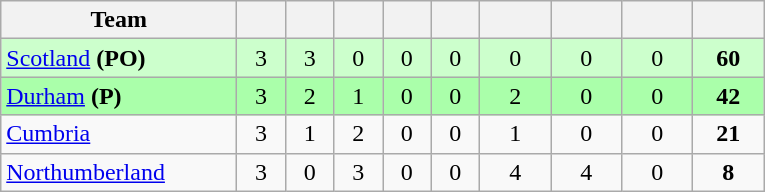<table class="wikitable" style="text-align:center">
<tr>
<th width="150">Team</th>
<th width="25"></th>
<th width="25"></th>
<th width="25"></th>
<th width="25"></th>
<th width="25"></th>
<th width="40"></th>
<th width="40"></th>
<th width="40"></th>
<th width="40"></th>
</tr>
<tr style="background:#cfc">
<td style="text-align:left"><a href='#'>Scotland</a> <strong>(PO)</strong></td>
<td>3</td>
<td>3</td>
<td>0</td>
<td>0</td>
<td>0</td>
<td>0</td>
<td>0</td>
<td>0</td>
<td><strong>60</strong></td>
</tr>
<tr style="background:#afa">
<td style="text-align:left"><a href='#'>Durham</a> <strong>(P)</strong></td>
<td>3</td>
<td>2</td>
<td>1</td>
<td>0</td>
<td>0</td>
<td>2</td>
<td>0</td>
<td>0</td>
<td><strong>42</strong></td>
</tr>
<tr>
<td style="text-align:left"><a href='#'>Cumbria</a></td>
<td>3</td>
<td>1</td>
<td>2</td>
<td>0</td>
<td>0</td>
<td>1</td>
<td>0</td>
<td>0</td>
<td><strong>21</strong></td>
</tr>
<tr>
<td style="text-align:left"><a href='#'>Northumberland</a></td>
<td>3</td>
<td>0</td>
<td>3</td>
<td>0</td>
<td>0</td>
<td>4</td>
<td>4</td>
<td>0</td>
<td><strong>8</strong></td>
</tr>
</table>
